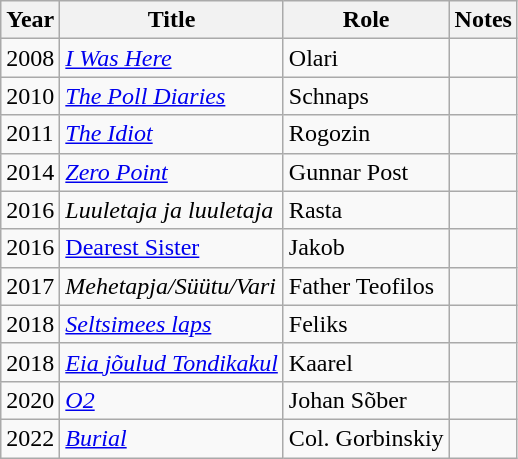<table class="wikitable sortable">
<tr>
<th>Year</th>
<th>Title</th>
<th>Role</th>
<th class="unsortable">Notes</th>
</tr>
<tr>
<td>2008</td>
<td><em><a href='#'>I Was Here</a></em></td>
<td>Olari</td>
<td></td>
</tr>
<tr>
<td>2010</td>
<td><em><a href='#'>The Poll Diaries</a></em></td>
<td>Schnaps</td>
<td></td>
</tr>
<tr>
<td>2011</td>
<td><em><a href='#'>The Idiot</a></em></td>
<td>Rogozin</td>
<td></td>
</tr>
<tr>
<td>2014</td>
<td><em><a href='#'>Zero Point</a></em></td>
<td>Gunnar Post</td>
<td></td>
</tr>
<tr>
<td>2016</td>
<td><em>Luuletaja ja luuletaja</em></td>
<td>Rasta</td>
<td></td>
</tr>
<tr>
<td>2016</td>
<td><a href='#'>Dearest Sister</a></td>
<td>Jakob</td>
<td></td>
</tr>
<tr>
<td>2017</td>
<td><em>Mehetapja/Süütu/Vari</em></td>
<td>Father Teofilos</td>
<td></td>
</tr>
<tr>
<td>2018</td>
<td><em><a href='#'>Seltsimees laps</a></em></td>
<td>Feliks</td>
<td></td>
</tr>
<tr>
<td>2018</td>
<td><em><a href='#'>Eia jõulud Tondikakul</a></em></td>
<td>Kaarel</td>
<td></td>
</tr>
<tr>
<td>2020</td>
<td><em><a href='#'>O2</a></em></td>
<td>Johan Sõber</td>
<td></td>
</tr>
<tr>
<td>2022</td>
<td><em><a href='#'>Burial</a></em></td>
<td>Col. Gorbinskiy</td>
<td></td>
</tr>
</table>
